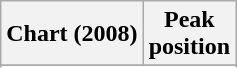<table class="wikitable sortable plainrowheaders" style="text-align:center">
<tr>
<th scope="col">Chart (2008)</th>
<th scope="col">Peak<br>position</th>
</tr>
<tr>
</tr>
<tr>
</tr>
<tr>
</tr>
</table>
